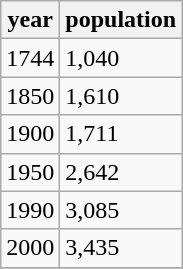<table class="wikitable">
<tr>
<th>year</th>
<th>population</th>
</tr>
<tr>
<td>1744</td>
<td>1,040</td>
</tr>
<tr>
<td>1850</td>
<td>1,610</td>
</tr>
<tr>
<td>1900</td>
<td>1,711</td>
</tr>
<tr>
<td>1950</td>
<td>2,642</td>
</tr>
<tr>
<td>1990</td>
<td>3,085</td>
</tr>
<tr>
<td>2000</td>
<td>3,435</td>
</tr>
<tr>
</tr>
</table>
